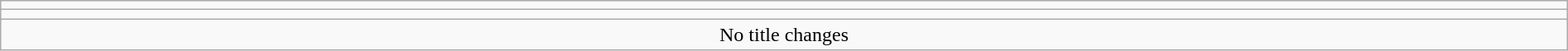<table class="wikitable" style="text-align:center; width:100%;">
<tr>
<td colspan=5></td>
</tr>
<tr>
<td colspan=5><strong></strong></td>
</tr>
<tr>
<td colspan="5">No title changes</td>
</tr>
</table>
